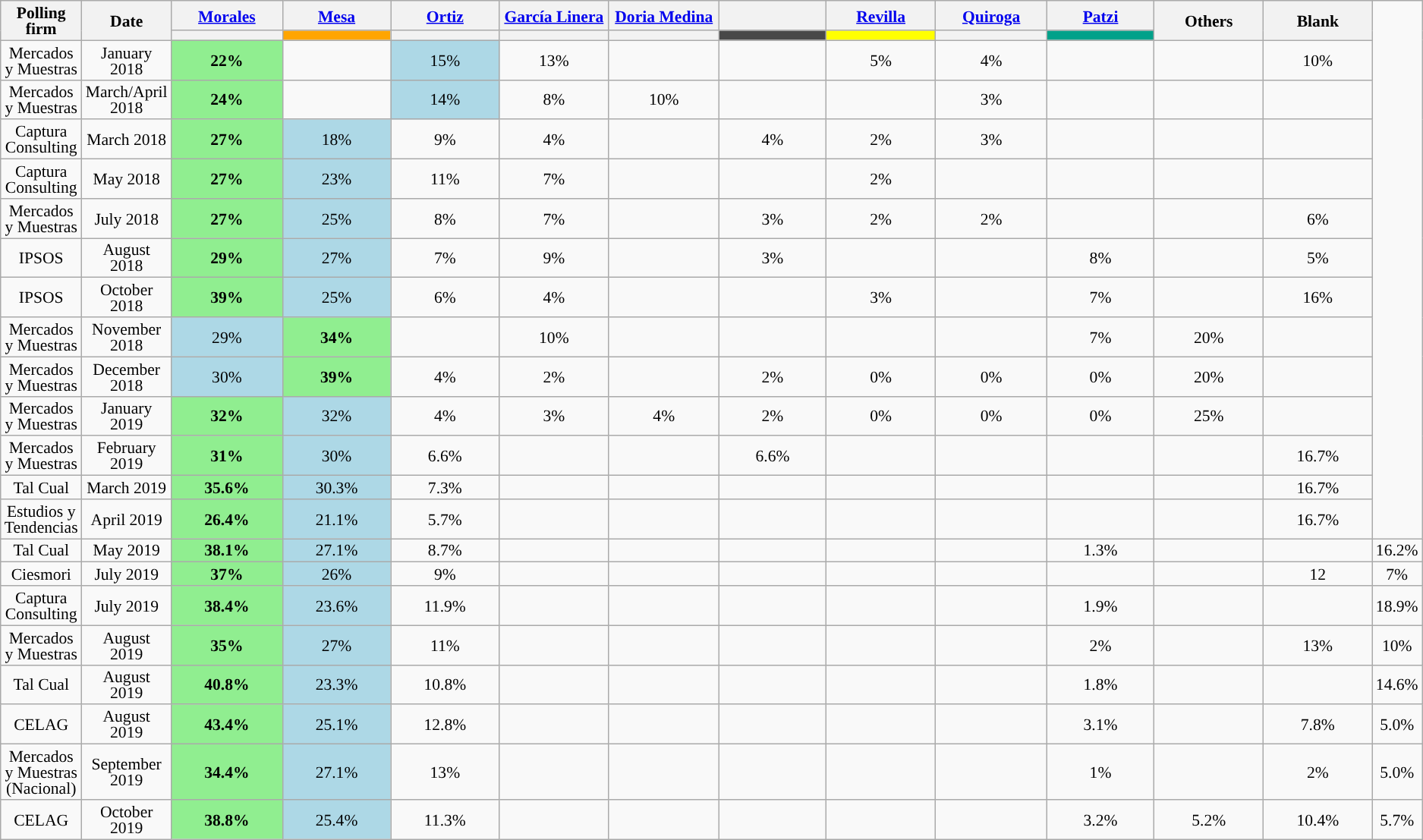<table class="wikitable" style="text-align:center;font-size:90%;line-height:14px;">
<tr>
<th rowspan="2">Polling firm</th>
<th rowspan="2">Date</th>
<th style="width:100px"><a href='#'>Morales</a></th>
<th style="width:100px"><a href='#'>Mesa</a></th>
<th style="width:100px"><a href='#'>Ortiz</a></th>
<th style="width:100px"><a href='#'>García Linera</a></th>
<th style="width:100px"><a href='#'>Doria Medina</a></th>
<th style="width:100px"></th>
<th style="width:100px"><a href='#'>Revilla</a></th>
<th style="width:100px"><a href='#'>Quiroga</a></th>
<th style="width:100px"><a href='#'>Patzi</a></th>
<th rowspan="2" style="width:100px">Others</th>
<th rowspan="2" style="width:100px">Blank</th>
</tr>
<tr>
<th style="background:"></th>
<th style="background:orange;"></th>
<th style="background:"></th>
<th style="background:"></th>
<th style="background:"></th>
<th style="background:#484848"></th>
<th style="background:Yellow"></th>
<th style="background:"></th>
<th style="background:#00A18A"></th>
</tr>
<tr>
<td>Mercados y Muestras</td>
<td>January 2018</td>
<td style="background:lightgreen"><strong>22%</strong></td>
<td></td>
<td style="background:lightblue">15%</td>
<td>13%</td>
<td></td>
<td></td>
<td>5%</td>
<td>4%</td>
<td></td>
<td></td>
<td>10%</td>
</tr>
<tr>
<td>Mercados y Muestras</td>
<td>March/April 2018</td>
<td style="background:lightgreen"><strong>24%</strong></td>
<td></td>
<td style="background:lightblue">14%</td>
<td>8%</td>
<td>10%</td>
<td></td>
<td></td>
<td>3%</td>
<td></td>
<td></td>
<td></td>
</tr>
<tr>
<td>Captura Consulting</td>
<td>March 2018</td>
<td style="background:lightgreen"><strong>27%</strong></td>
<td style="background:lightblue">18%</td>
<td>9%</td>
<td>4%</td>
<td></td>
<td>4%</td>
<td>2%</td>
<td>3%</td>
<td></td>
<td></td>
<td></td>
</tr>
<tr>
<td>Captura Consulting</td>
<td>May 2018</td>
<td style="background:lightgreen"><strong>27%</strong></td>
<td style="background:lightblue">23%</td>
<td>11%</td>
<td>7%</td>
<td></td>
<td></td>
<td>2%</td>
<td></td>
<td></td>
<td></td>
<td></td>
</tr>
<tr>
<td>Mercados y Muestras</td>
<td>July 2018</td>
<td style="background:lightgreen"><strong>27%</strong></td>
<td style="background:lightblue">25%</td>
<td>8%</td>
<td>7%</td>
<td></td>
<td>3%</td>
<td>2%</td>
<td>2%</td>
<td></td>
<td></td>
<td>6%</td>
</tr>
<tr>
<td>IPSOS</td>
<td>August 2018</td>
<td style="background:lightgreen"><strong>29%</strong></td>
<td style="background:lightblue">27%</td>
<td>7%</td>
<td>9%</td>
<td></td>
<td>3%</td>
<td></td>
<td></td>
<td>8%</td>
<td></td>
<td>5%</td>
</tr>
<tr>
<td>IPSOS</td>
<td>October 2018</td>
<td style="background:lightgreen"><strong>39%</strong></td>
<td style="background:lightblue">25%</td>
<td>6%</td>
<td>4%</td>
<td></td>
<td></td>
<td>3%</td>
<td></td>
<td>7%</td>
<td></td>
<td>16%</td>
</tr>
<tr>
<td>Mercados y Muestras</td>
<td>November 2018</td>
<td style="background:lightblue">29%</td>
<td style="background:lightgreen"><strong>34%</strong></td>
<td></td>
<td>10%</td>
<td></td>
<td></td>
<td></td>
<td></td>
<td>7%</td>
<td>20%</td>
<td></td>
</tr>
<tr>
<td>Mercados y Muestras</td>
<td>December 2018</td>
<td style="background:lightblue">30%</td>
<td style="background:lightgreen"><strong>39%</strong></td>
<td>4%</td>
<td>2%</td>
<td></td>
<td>2%</td>
<td>0%</td>
<td>0%</td>
<td>0%</td>
<td>20%</td>
<td></td>
</tr>
<tr>
<td>Mercados y Muestras</td>
<td>January 2019</td>
<td style="background:lightgreen"><strong>32%</strong></td>
<td style="background:lightblue">32%</td>
<td>4%</td>
<td>3%</td>
<td>4%</td>
<td>2%</td>
<td>0%</td>
<td>0%</td>
<td>0%</td>
<td>25%</td>
<td></td>
</tr>
<tr>
<td>Mercados y Muestras</td>
<td>February 2019</td>
<td style="background:lightgreen"><strong>31%</strong></td>
<td style="background:lightblue">30%</td>
<td>6.6%</td>
<td></td>
<td></td>
<td>6.6%</td>
<td></td>
<td></td>
<td></td>
<td></td>
<td>16.7%</td>
</tr>
<tr>
<td>Tal Cual</td>
<td>March 2019</td>
<td style="background:lightgreen"><strong>35.6%</strong></td>
<td style="background:lightblue">30.3%</td>
<td>7.3%</td>
<td></td>
<td></td>
<td></td>
<td></td>
<td></td>
<td></td>
<td></td>
<td>16.7%</td>
</tr>
<tr>
<td>Estudios y Tendencias</td>
<td>April 2019</td>
<td style="background:lightgreen"><strong>26.4%</strong></td>
<td style="background:lightblue">21.1%</td>
<td>5.7%</td>
<td></td>
<td></td>
<td></td>
<td></td>
<td></td>
<td></td>
<td></td>
<td>16.7%</td>
</tr>
<tr>
<td>Tal Cual</td>
<td>May 2019</td>
<td style="background:lightgreen"><strong>38.1%</strong></td>
<td style="background:lightblue">27.1%</td>
<td>8.7%</td>
<td></td>
<td></td>
<td></td>
<td></td>
<td></td>
<td>1.3%</td>
<td></td>
<td></td>
<td>16.2%</td>
</tr>
<tr>
<td>Ciesmori</td>
<td>July 2019</td>
<td style="background:lightgreen"><strong>37%</strong></td>
<td style="background:lightblue">26%</td>
<td>9%</td>
<td></td>
<td></td>
<td></td>
<td></td>
<td></td>
<td></td>
<td></td>
<td>12</td>
<td>7%</td>
</tr>
<tr>
<td>Captura Consulting</td>
<td>July 2019</td>
<td style="background:lightgreen"><strong>38.4%</strong></td>
<td style="background:lightblue">23.6%</td>
<td>11.9%</td>
<td></td>
<td></td>
<td></td>
<td></td>
<td></td>
<td>1.9%</td>
<td></td>
<td></td>
<td>18.9%</td>
</tr>
<tr>
<td>Mercados y Muestras</td>
<td>August 2019</td>
<td style="background:lightgreen"><strong>35%</strong></td>
<td style="background:lightblue">27%</td>
<td>11%</td>
<td></td>
<td></td>
<td></td>
<td></td>
<td></td>
<td>2%</td>
<td></td>
<td>13%</td>
<td>10%</td>
</tr>
<tr>
<td>Tal Cual</td>
<td>August 2019</td>
<td style="background:lightgreen"><strong>40.8%</strong></td>
<td style="background:lightblue">23.3%</td>
<td>10.8%</td>
<td></td>
<td></td>
<td></td>
<td></td>
<td></td>
<td>1.8%</td>
<td></td>
<td></td>
<td>14.6%</td>
</tr>
<tr>
<td>CELAG</td>
<td>August 2019</td>
<td style="background:lightgreen"><strong>43.4%</strong></td>
<td style="background:lightblue">25.1%</td>
<td>12.8%</td>
<td></td>
<td></td>
<td></td>
<td></td>
<td></td>
<td>3.1%</td>
<td></td>
<td>7.8%</td>
<td>5.0%</td>
</tr>
<tr>
<td>Mercados y Muestras (Nacional)</td>
<td>September 2019</td>
<td style="background:lightgreen"><strong>34.4%</strong></td>
<td style="background:lightblue">27.1%</td>
<td>13%</td>
<td></td>
<td></td>
<td></td>
<td></td>
<td></td>
<td>1%</td>
<td></td>
<td>2%</td>
<td>5.0%</td>
</tr>
<tr>
<td>CELAG</td>
<td>October 2019</td>
<td style="background:lightgreen"><strong>38.8%</strong></td>
<td style="background:lightblue">25.4%</td>
<td>11.3%</td>
<td></td>
<td></td>
<td></td>
<td></td>
<td></td>
<td>3.2%</td>
<td>5.2%</td>
<td>10.4%</td>
<td>5.7%</td>
</tr>
</table>
